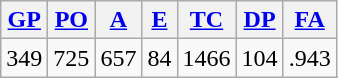<table class="wikitable">
<tr>
<th><a href='#'>GP</a></th>
<th><a href='#'>PO</a></th>
<th><a href='#'>A</a></th>
<th><a href='#'>E</a></th>
<th><a href='#'>TC</a></th>
<th><a href='#'>DP</a></th>
<th><a href='#'>FA</a></th>
</tr>
<tr align=center>
<td>349</td>
<td>725</td>
<td>657</td>
<td>84</td>
<td>1466</td>
<td>104</td>
<td>.943</td>
</tr>
</table>
